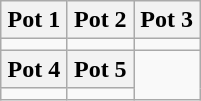<table class="wikitable">
<tr>
<th style="width:32%">Pot 1</th>
<th style="width:32%">Pot 2</th>
<th style="width:32%">Pot 3</th>
</tr>
<tr style="vertical-align:top">
<td></td>
<td></td>
<td></td>
</tr>
<tr>
<th>Pot 4</th>
<th>Pot 5</th>
</tr>
<tr style="vertical-align:top">
<td></td>
<td></td>
</tr>
</table>
